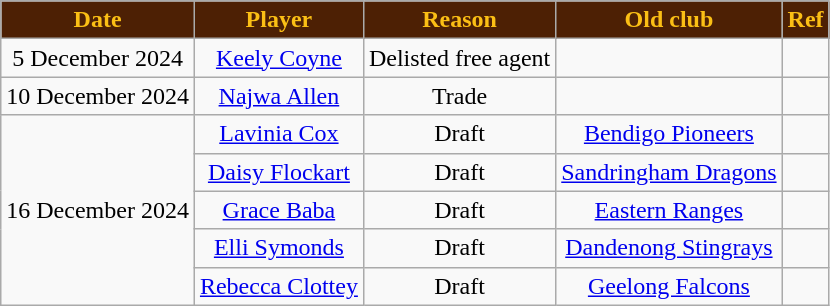<table class="wikitable" style="text-align:center">
<tr>
<th style="background: #4D2004; color: #FBBF15">Date</th>
<th style="background: #4D2004; color: #FBBF15">Player</th>
<th style="background: #4D2004; color: #FBBF15">Reason</th>
<th style="background:#4D2004;color:#FBBF15">Old club</th>
<th style="background: #4D2004; color: #FBBF15">Ref</th>
</tr>
<tr>
<td>5 December 2024</td>
<td><a href='#'>Keely Coyne</a></td>
<td>Delisted free agent</td>
<td></td>
<td></td>
</tr>
<tr>
<td>10 December 2024</td>
<td><a href='#'>Najwa Allen</a></td>
<td>Trade</td>
<td></td>
<td></td>
</tr>
<tr>
<td rowspan=5>16 December 2024</td>
<td><a href='#'>Lavinia Cox</a></td>
<td>Draft</td>
<td><a href='#'>Bendigo Pioneers</a></td>
<td></td>
</tr>
<tr>
<td><a href='#'>Daisy Flockart</a></td>
<td>Draft</td>
<td><a href='#'>Sandringham Dragons</a></td>
<td></td>
</tr>
<tr>
<td><a href='#'>Grace Baba</a></td>
<td>Draft</td>
<td><a href='#'>Eastern Ranges</a></td>
<td></td>
</tr>
<tr>
<td><a href='#'>Elli Symonds</a></td>
<td>Draft</td>
<td><a href='#'>Dandenong Stingrays</a></td>
<td></td>
</tr>
<tr>
<td><a href='#'>Rebecca Clottey</a></td>
<td>Draft</td>
<td><a href='#'>Geelong Falcons</a></td>
<td></td>
</tr>
</table>
